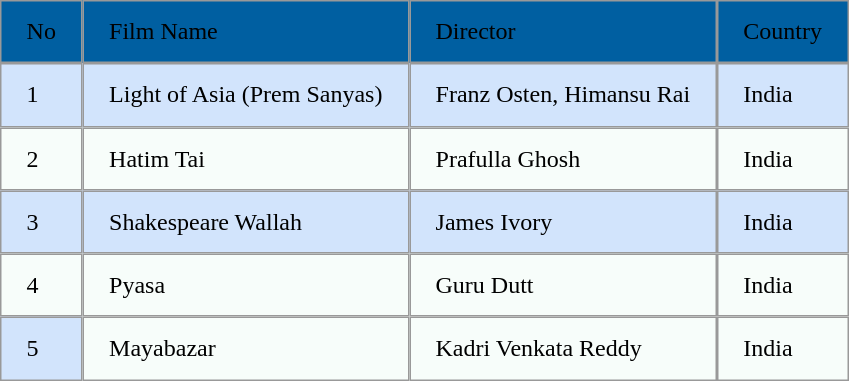<table style="border-spacing:0;">
<tr>
<td style="background-color:#005fa1;border:0.05pt solid #999999;padding-top:0.116in;padding-bottom:0.116in;padding-left:0.1743in;padding-right:0.1743in;"><div>No</div></td>
<td style="background-color:#005fa1;border:0.05pt solid #999999;padding-top:0.116in;padding-bottom:0.116in;padding-left:0.1743in;padding-right:0.1743in;">Film Name</td>
<td style="background-color:#005fa1;border:0.05pt solid #999999;padding-top:0.116in;padding-bottom:0.116in;padding-left:0.1743in;padding-right:0.1743in;">Director</td>
<td style="background-color:#005fa1;border:0.05pt solid #999999;padding-top:0.116in;padding-bottom:0.116in;padding-left:0.1743in;padding-right:0.1743in;">Country</td>
</tr>
<tr>
<td style="background-color:#d2e4fc;border:0.05pt solid #999999;padding-top:0.116in;padding-bottom:0.116in;padding-left:0.1743in;padding-right:0.1743in;"><div>1</div></td>
<td style="background-color:#d2e4fc;border:0.05pt solid #999999;padding-top:0.116in;padding-bottom:0.116in;padding-left:0.1743in;padding-right:0.1743in;">Light of Asia (Prem Sanyas)</td>
<td style="background-color:#d2e4fc;border:0.05pt solid #999999;padding-top:0.116in;padding-bottom:0.116in;padding-left:0.1743in;padding-right:0.1743in;">Franz Osten, Himansu Rai</td>
<td style="background-color:#d2e4fc;border:0.05pt solid #999999;padding-top:0.116in;padding-bottom:0.116in;padding-left:0.1743in;padding-right:0.1743in;">India</td>
</tr>
<tr>
<td style="background-color:#f7fdfa;border:0.05pt solid #999999;padding-top:0.116in;padding-bottom:0.116in;padding-left:0.1743in;padding-right:0.1743in;"><div>2</div></td>
<td style="background-color:#f7fdfa;border:0.05pt solid #999999;padding-top:0.116in;padding-bottom:0.116in;padding-left:0.1743in;padding-right:0.1743in;">Hatim Tai</td>
<td style="background-color:#f7fdfa;border:0.05pt solid #999999;padding-top:0.116in;padding-bottom:0.116in;padding-left:0.1743in;padding-right:0.1743in;">Prafulla Ghosh</td>
<td style="background-color:#f7fdfa;border:0.05pt solid #999999;padding-top:0.116in;padding-bottom:0.116in;padding-left:0.1743in;padding-right:0.1743in;">India</td>
</tr>
<tr>
<td style="background-color:#d2e4fc;border:0.05pt solid #999999;padding-top:0.116in;padding-bottom:0.116in;padding-left:0.1743in;padding-right:0.1743in;"><div>3</div></td>
<td style="background-color:#d2e4fc;border:0.05pt solid #999999;padding-top:0.116in;padding-bottom:0.116in;padding-left:0.1743in;padding-right:0.1743in;">Shakespeare Wallah</td>
<td style="background-color:#d2e4fc;border:0.05pt solid #999999;padding-top:0.116in;padding-bottom:0.116in;padding-left:0.1743in;padding-right:0.1743in;">James Ivory</td>
<td style="background-color:#d2e4fc;border:0.05pt solid #999999;padding-top:0.116in;padding-bottom:0.116in;padding-left:0.1743in;padding-right:0.1743in;">India</td>
</tr>
<tr>
<td style="background-color:#f7fdfa;border:0.05pt solid #999999;padding-top:0.116in;padding-bottom:0.116in;padding-left:0.1743in;padding-right:0.1743in;"><div>4</div></td>
<td style="background-color:#f7fdfa;border:0.05pt solid #999999;padding-top:0.116in;padding-bottom:0.116in;padding-left:0.1743in;padding-right:0.1743in;">Pyasa</td>
<td style="background-color:#f7fdfa;border:0.05pt solid #999999;padding-top:0.116in;padding-bottom:0.116in;padding-left:0.1743in;padding-right:0.1743in;">Guru Dutt</td>
<td style="background-color:#f7fdfa;border:0.05pt solid #999999;padding-top:0.116in;padding-bottom:0.116in;padding-left:0.1743in;padding-right:0.1743in;">India</td>
</tr>
<tr>
<td style="background-color:#d2e4fc;border:0.05pt solid #999999;padding-top:0.116in;padding-bottom:0.116in;padding-left:0.1743in;padding-right:0.1743in;"><div>5</div></td>
<td style="background-color:#f7fdfa;border:0.05pt solid #999999;padding-top:0.116in;padding-bottom:0.116in;padding-left:0.1743in;padding-right:0.1743in;">Mayabazar</td>
<td style="background-color:#f7fdfa;border:0.05pt solid #999999;padding-top:0.116in;padding-bottom:0.116in;padding-left:0.1743in;padding-right:0.1743in;">Kadri Venkata Reddy</td>
<td style="background-color:#f7fdfa;border:0.05pt solid #999999;padding-top:0.116in;padding-bottom:0.116in;padding-left:0.1743in;padding-right:0.1743in;">India</td>
</tr>
</table>
